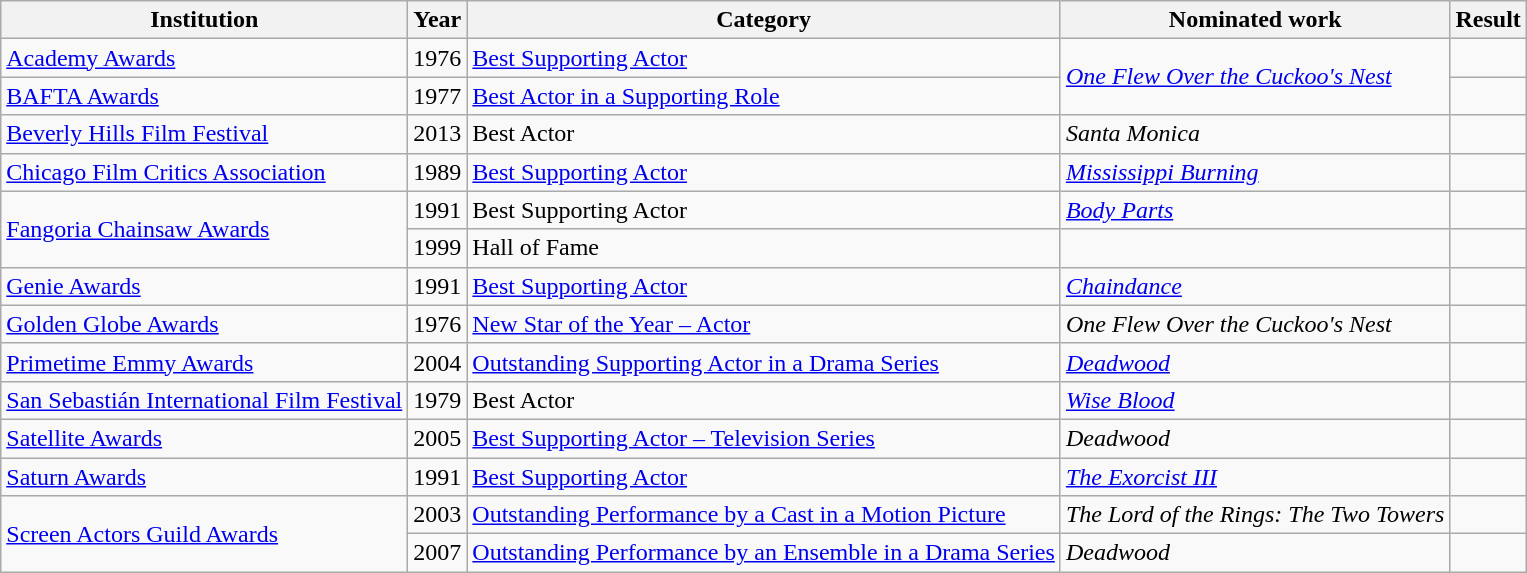<table class="wikitable sortable">
<tr>
<th>Institution</th>
<th>Year</th>
<th>Category</th>
<th>Nominated work</th>
<th>Result</th>
</tr>
<tr>
<td><a href='#'>Academy Awards</a></td>
<td>1976</td>
<td><a href='#'>Best Supporting Actor</a></td>
<td rowspan="2"><a href='#'><em>One Flew Over the Cuckoo's Nest</em></a></td>
<td></td>
</tr>
<tr>
<td><a href='#'>BAFTA Awards</a></td>
<td>1977</td>
<td><a href='#'>Best Actor in a Supporting Role</a></td>
<td></td>
</tr>
<tr>
<td><a href='#'>Beverly Hills Film Festival</a></td>
<td>2013</td>
<td>Best Actor</td>
<td><em>Santa Monica</em></td>
<td></td>
</tr>
<tr>
<td><a href='#'>Chicago Film Critics Association</a></td>
<td>1989</td>
<td><a href='#'>Best Supporting Actor</a></td>
<td><em><a href='#'>Mississippi Burning</a></em></td>
<td></td>
</tr>
<tr>
<td rowspan="2"><a href='#'>Fangoria Chainsaw Awards</a></td>
<td>1991</td>
<td>Best Supporting Actor</td>
<td><a href='#'><em>Body Parts</em></a></td>
<td></td>
</tr>
<tr>
<td>1999</td>
<td>Hall of Fame</td>
<td></td>
<td></td>
</tr>
<tr>
<td><a href='#'>Genie Awards</a></td>
<td>1991</td>
<td><a href='#'>Best Supporting Actor</a></td>
<td><em><a href='#'>Chaindance</a></em></td>
<td></td>
</tr>
<tr>
<td><a href='#'>Golden Globe Awards</a></td>
<td>1976</td>
<td><a href='#'>New Star of the Year – Actor</a></td>
<td><em>One Flew Over the Cuckoo's Nest</em></td>
<td></td>
</tr>
<tr>
<td><a href='#'>Primetime Emmy Awards</a></td>
<td>2004</td>
<td><a href='#'>Outstanding Supporting Actor in a Drama Series</a></td>
<td><a href='#'><em>Deadwood</em></a></td>
<td></td>
</tr>
<tr>
<td><a href='#'>San Sebastián International Film Festival</a></td>
<td>1979</td>
<td>Best Actor</td>
<td><a href='#'><em>Wise Blood</em></a></td>
<td></td>
</tr>
<tr>
<td><a href='#'>Satellite Awards</a></td>
<td>2005</td>
<td><a href='#'>Best Supporting Actor – Television Series</a></td>
<td><em>Deadwood</em></td>
<td></td>
</tr>
<tr>
<td><a href='#'>Saturn Awards</a></td>
<td>1991</td>
<td><a href='#'>Best Supporting Actor</a></td>
<td><em><a href='#'>The Exorcist III</a></em></td>
<td></td>
</tr>
<tr>
<td rowspan="2"><a href='#'>Screen Actors Guild Awards</a></td>
<td>2003</td>
<td><a href='#'>Outstanding Performance by a Cast in a Motion Picture</a></td>
<td><em>The Lord of the Rings: The Two Towers</em></td>
<td></td>
</tr>
<tr>
<td>2007</td>
<td><a href='#'>Outstanding Performance by an Ensemble in a Drama Series</a></td>
<td><em>Deadwood</em></td>
<td></td>
</tr>
</table>
